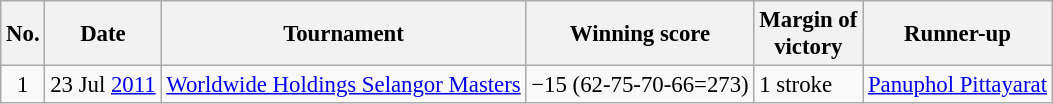<table class="wikitable" style="font-size:95%;">
<tr>
<th>No.</th>
<th>Date</th>
<th>Tournament</th>
<th>Winning score</th>
<th>Margin of<br>victory</th>
<th>Runner-up</th>
</tr>
<tr>
<td align=center>1</td>
<td align=right>23 Jul <a href='#'>2011</a></td>
<td><a href='#'>Worldwide Holdings Selangor Masters</a></td>
<td>−15 (62-75-70-66=273)</td>
<td>1 stroke</td>
<td> <a href='#'>Panuphol Pittayarat</a></td>
</tr>
</table>
